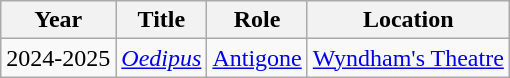<table class="wikitable">
<tr>
<th>Year</th>
<th>Title</th>
<th>Role</th>
<th><strong>Location</strong></th>
</tr>
<tr>
<td>2024-2025</td>
<td><em><a href='#'>Oedipus</a></em></td>
<td><a href='#'>Antigone</a></td>
<td><a href='#'>Wyndham's Theatre</a></td>
</tr>
</table>
